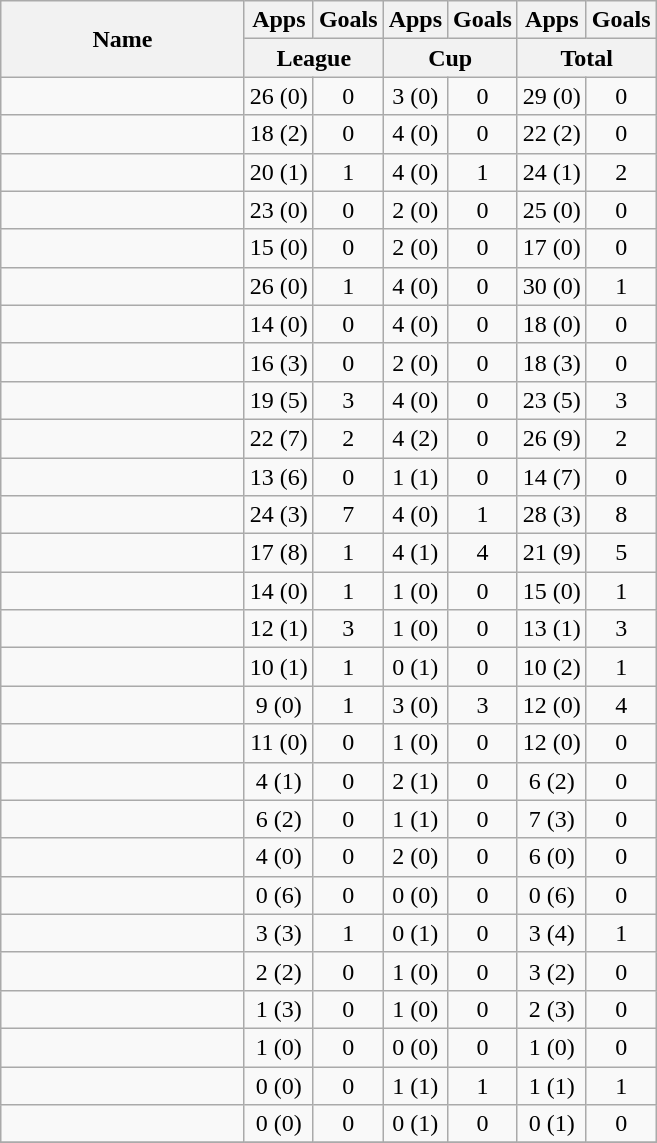<table class="wikitable sortable" style="text-align:center">
<tr>
<th rowspan="2" width="155">Name</th>
<th>Apps</th>
<th>Goals</th>
<th>Apps</th>
<th>Goals</th>
<th>Apps</th>
<th>Goals</th>
</tr>
<tr class="unsortable">
<th colspan="2" width="55">League</th>
<th colspan="2" width="55">Cup</th>
<th colspan="2" width="55">Total</th>
</tr>
<tr>
<td align="left"> </td>
<td>26 (0)</td>
<td>0</td>
<td>3 (0)</td>
<td>0</td>
<td>29 (0)</td>
<td>0</td>
</tr>
<tr>
<td align="left"> </td>
<td>18 (2)</td>
<td>0</td>
<td>4 (0)</td>
<td>0</td>
<td>22 (2)</td>
<td>0</td>
</tr>
<tr>
<td align="left"> </td>
<td>20 (1)</td>
<td>1</td>
<td>4 (0)</td>
<td>1</td>
<td>24 (1)</td>
<td>2</td>
</tr>
<tr>
<td align="left"> </td>
<td>23 (0)</td>
<td>0</td>
<td>2 (0)</td>
<td>0</td>
<td>25 (0)</td>
<td>0</td>
</tr>
<tr>
<td align="left"> </td>
<td>15 (0)</td>
<td>0</td>
<td>2 (0)</td>
<td>0</td>
<td>17 (0)</td>
<td>0</td>
</tr>
<tr>
<td align="left"> </td>
<td>26 (0)</td>
<td>1</td>
<td>4 (0)</td>
<td>0</td>
<td>30 (0)</td>
<td>1</td>
</tr>
<tr>
<td align="left"> </td>
<td>14 (0)</td>
<td>0</td>
<td>4 (0)</td>
<td>0</td>
<td>18 (0)</td>
<td>0</td>
</tr>
<tr>
<td align="left"> </td>
<td>16 (3)</td>
<td>0</td>
<td>2 (0)</td>
<td>0</td>
<td>18 (3)</td>
<td>0</td>
</tr>
<tr>
<td align="left"> </td>
<td>19 (5)</td>
<td>3</td>
<td>4 (0)</td>
<td>0</td>
<td>23 (5)</td>
<td>3</td>
</tr>
<tr>
<td align="left"> </td>
<td>22 (7)</td>
<td>2</td>
<td>4 (2)</td>
<td>0</td>
<td>26 (9)</td>
<td>2</td>
</tr>
<tr>
<td align="left"> </td>
<td>13 (6)</td>
<td>0</td>
<td>1 (1)</td>
<td>0</td>
<td>14 (7)</td>
<td>0</td>
</tr>
<tr>
<td align="left"> </td>
<td>24 (3)</td>
<td>7</td>
<td>4 (0)</td>
<td>1</td>
<td>28 (3)</td>
<td>8</td>
</tr>
<tr>
<td align="left"> </td>
<td>17 (8)</td>
<td>1</td>
<td>4 (1)</td>
<td>4</td>
<td>21 (9)</td>
<td>5</td>
</tr>
<tr>
<td align="left"> </td>
<td>14 (0)</td>
<td>1</td>
<td>1 (0)</td>
<td>0</td>
<td>15 (0)</td>
<td>1</td>
</tr>
<tr>
<td align="left"> </td>
<td>12 (1)</td>
<td>3</td>
<td>1 (0)</td>
<td>0</td>
<td>13 (1)</td>
<td>3</td>
</tr>
<tr>
<td align="left"> </td>
<td>10 (1)</td>
<td>1</td>
<td>0 (1)</td>
<td>0</td>
<td>10 (2)</td>
<td>1</td>
</tr>
<tr>
<td align="left"> </td>
<td>9 (0)</td>
<td>1</td>
<td>3 (0)</td>
<td>3</td>
<td>12 (0)</td>
<td>4</td>
</tr>
<tr>
<td align="left"> </td>
<td>11 (0)</td>
<td>0</td>
<td>1 (0)</td>
<td>0</td>
<td>12 (0)</td>
<td>0</td>
</tr>
<tr>
<td align="left"> </td>
<td>4 (1)</td>
<td>0</td>
<td>2 (1)</td>
<td>0</td>
<td>6 (2)</td>
<td>0</td>
</tr>
<tr>
<td align="left"> </td>
<td>6 (2)</td>
<td>0</td>
<td>1 (1)</td>
<td>0</td>
<td>7 (3)</td>
<td>0</td>
</tr>
<tr>
<td align="left"> </td>
<td>4 (0)</td>
<td>0</td>
<td>2 (0)</td>
<td>0</td>
<td>6 (0)</td>
<td>0</td>
</tr>
<tr>
<td align="left"> </td>
<td>0 (6)</td>
<td>0</td>
<td>0 (0)</td>
<td>0</td>
<td>0 (6)</td>
<td>0</td>
</tr>
<tr>
<td align="left"> </td>
<td>3 (3)</td>
<td>1</td>
<td>0 (1)</td>
<td>0</td>
<td>3 (4)</td>
<td>1</td>
</tr>
<tr>
<td align="left"> </td>
<td>2 (2)</td>
<td>0</td>
<td>1 (0)</td>
<td>0</td>
<td>3 (2)</td>
<td>0</td>
</tr>
<tr>
<td align="left"> </td>
<td>1 (3)</td>
<td>0</td>
<td>1 (0)</td>
<td>0</td>
<td>2 (3)</td>
<td>0</td>
</tr>
<tr>
<td align="left"> </td>
<td>1 (0)</td>
<td>0</td>
<td>0 (0)</td>
<td>0</td>
<td>1 (0)</td>
<td>0</td>
</tr>
<tr>
<td align="left"> </td>
<td>0 (0)</td>
<td>0</td>
<td>1 (1)</td>
<td>1</td>
<td>1 (1)</td>
<td>1</td>
</tr>
<tr>
<td align="left"> </td>
<td>0 (0)</td>
<td>0</td>
<td>0 (1)</td>
<td>0</td>
<td>0 (1)</td>
<td>0</td>
</tr>
<tr>
</tr>
</table>
